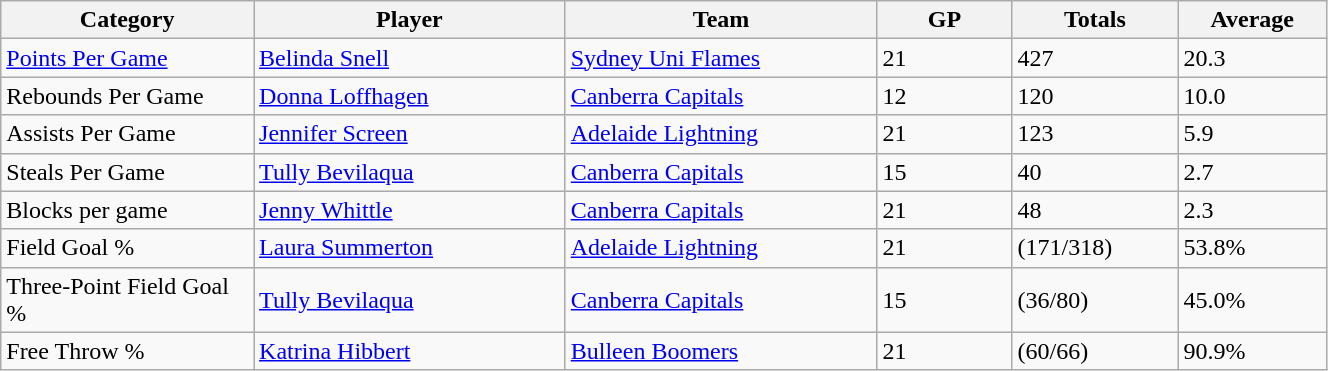<table class="wikitable" style="width: 70%">
<tr>
<th width=100>Category</th>
<th width=125>Player</th>
<th width=125>Team</th>
<th width=50>GP</th>
<th width=50>Totals</th>
<th width=50>Average</th>
</tr>
<tr>
<td><a href='#'>Points Per Game</a></td>
<td><a href='#'>Belinda Snell</a></td>
<td><a href='#'>Sydney Uni Flames</a></td>
<td>21</td>
<td>427</td>
<td>20.3</td>
</tr>
<tr>
<td>Rebounds Per Game</td>
<td><a href='#'>Donna Loffhagen</a></td>
<td><a href='#'>Canberra Capitals</a></td>
<td>12</td>
<td>120</td>
<td>10.0</td>
</tr>
<tr>
<td>Assists Per Game</td>
<td><a href='#'>Jennifer Screen</a></td>
<td><a href='#'>Adelaide Lightning</a></td>
<td>21</td>
<td>123</td>
<td>5.9</td>
</tr>
<tr>
<td>Steals Per Game</td>
<td><a href='#'>Tully Bevilaqua</a></td>
<td><a href='#'>Canberra Capitals</a></td>
<td>15</td>
<td>40</td>
<td>2.7</td>
</tr>
<tr>
<td>Blocks per game</td>
<td><a href='#'>Jenny Whittle</a></td>
<td><a href='#'>Canberra Capitals</a></td>
<td>21</td>
<td>48</td>
<td>2.3</td>
</tr>
<tr>
<td>Field Goal %</td>
<td><a href='#'>Laura Summerton</a></td>
<td><a href='#'>Adelaide Lightning</a></td>
<td>21</td>
<td>(171/318)</td>
<td>53.8%</td>
</tr>
<tr>
<td>Three-Point Field Goal %</td>
<td><a href='#'>Tully Bevilaqua</a></td>
<td><a href='#'>Canberra Capitals</a></td>
<td>15</td>
<td>(36/80)</td>
<td>45.0%</td>
</tr>
<tr>
<td>Free Throw %</td>
<td><a href='#'>Katrina Hibbert</a></td>
<td><a href='#'>Bulleen Boomers</a></td>
<td>21</td>
<td>(60/66)</td>
<td>90.9%</td>
</tr>
</table>
